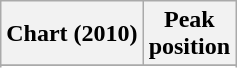<table class="wikitable sortable plainrowheaders">
<tr>
<th scope="col">Chart (2010)</th>
<th scope="col">Peak<br>position</th>
</tr>
<tr>
</tr>
<tr>
</tr>
</table>
